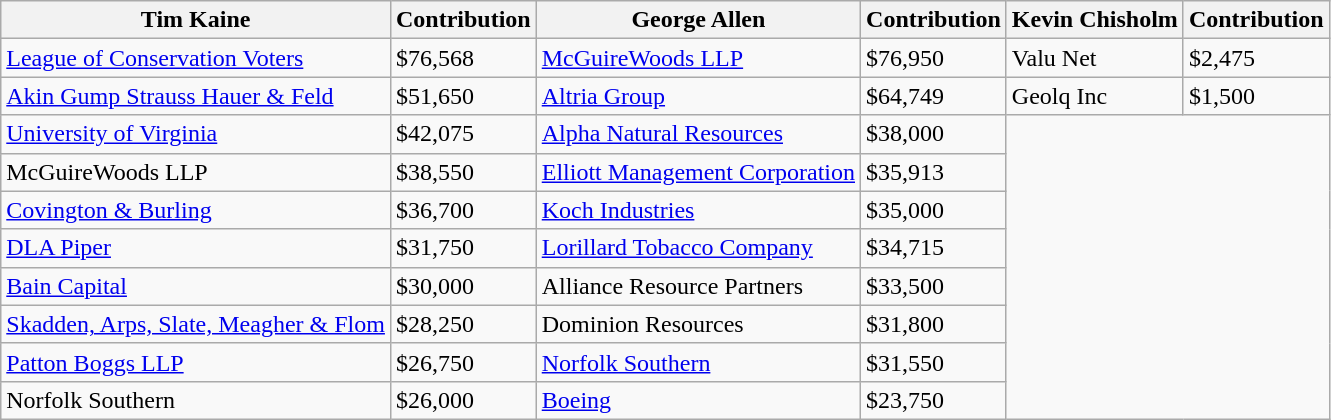<table class="wikitable sortable">
<tr>
<th>Tim Kaine</th>
<th>Contribution</th>
<th>George Allen</th>
<th>Contribution</th>
<th>Kevin Chisholm</th>
<th>Contribution</th>
</tr>
<tr>
<td><a href='#'>League of Conservation Voters</a></td>
<td>$76,568</td>
<td><a href='#'>McGuireWoods LLP</a></td>
<td>$76,950</td>
<td>Valu Net</td>
<td>$2,475</td>
</tr>
<tr>
<td><a href='#'>Akin Gump Strauss Hauer & Feld</a></td>
<td>$51,650</td>
<td><a href='#'>Altria Group</a></td>
<td>$64,749</td>
<td>Geolq Inc</td>
<td>$1,500</td>
</tr>
<tr>
<td><a href='#'>University of Virginia</a></td>
<td>$42,075</td>
<td><a href='#'>Alpha Natural Resources</a></td>
<td>$38,000</td>
</tr>
<tr>
<td>McGuireWoods LLP</td>
<td>$38,550</td>
<td><a href='#'>Elliott Management Corporation</a></td>
<td>$35,913</td>
</tr>
<tr>
<td><a href='#'>Covington & Burling</a></td>
<td>$36,700</td>
<td><a href='#'>Koch Industries</a></td>
<td>$35,000</td>
</tr>
<tr>
<td><a href='#'>DLA Piper</a></td>
<td>$31,750</td>
<td><a href='#'>Lorillard Tobacco Company</a></td>
<td>$34,715</td>
</tr>
<tr>
<td><a href='#'>Bain Capital</a></td>
<td>$30,000</td>
<td>Alliance Resource Partners</td>
<td>$33,500</td>
</tr>
<tr>
<td><a href='#'>Skadden, Arps, Slate, Meagher & Flom</a></td>
<td>$28,250</td>
<td>Dominion Resources</td>
<td>$31,800</td>
</tr>
<tr>
<td><a href='#'>Patton Boggs LLP</a></td>
<td>$26,750</td>
<td><a href='#'>Norfolk Southern</a></td>
<td>$31,550</td>
</tr>
<tr>
<td>Norfolk Southern</td>
<td>$26,000</td>
<td><a href='#'>Boeing</a></td>
<td>$23,750</td>
</tr>
</table>
